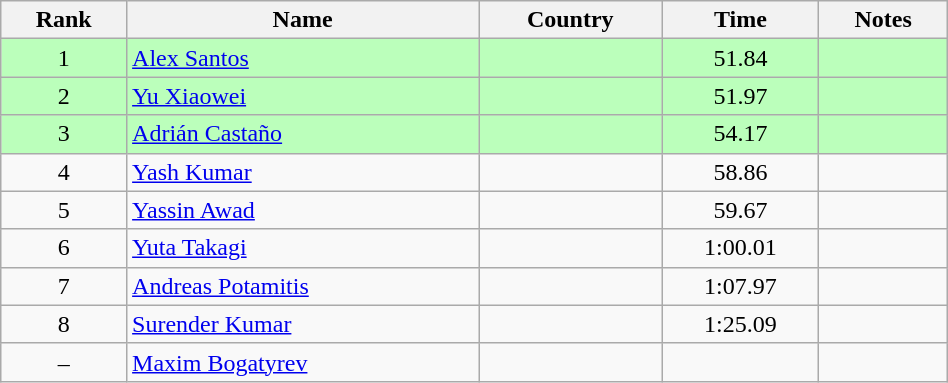<table class="wikitable" style="text-align:center;width: 50%">
<tr>
<th>Rank</th>
<th>Name</th>
<th>Country</th>
<th>Time</th>
<th>Notes</th>
</tr>
<tr bgcolor=bbffbb>
<td>1</td>
<td align="left"><a href='#'>Alex Santos</a></td>
<td align="left"></td>
<td>51.84</td>
<td></td>
</tr>
<tr bgcolor=bbffbb>
<td>2</td>
<td align="left"><a href='#'>Yu Xiaowei</a></td>
<td align="left"></td>
<td>51.97</td>
<td></td>
</tr>
<tr bgcolor=bbffbb>
<td>3</td>
<td align="left"><a href='#'>Adrián Castaño</a></td>
<td align="left"></td>
<td>54.17</td>
<td></td>
</tr>
<tr>
<td>4</td>
<td align="left"><a href='#'>Yash Kumar</a></td>
<td align="left"></td>
<td>58.86</td>
<td></td>
</tr>
<tr>
<td>5</td>
<td align="left"><a href='#'>Yassin Awad</a></td>
<td align="left"></td>
<td>59.67</td>
<td></td>
</tr>
<tr>
<td>6</td>
<td align="left"><a href='#'>Yuta Takagi</a></td>
<td align="left"></td>
<td>1:00.01</td>
<td></td>
</tr>
<tr>
<td>7</td>
<td align="left"><a href='#'>Andreas Potamitis</a></td>
<td align="left"></td>
<td>1:07.97</td>
<td></td>
</tr>
<tr>
<td>8</td>
<td align="left"><a href='#'>Surender Kumar</a></td>
<td align="left"></td>
<td>1:25.09</td>
<td></td>
</tr>
<tr>
<td>–</td>
<td align="left"><a href='#'>Maxim Bogatyrev</a></td>
<td align="left"></td>
<td></td>
<td></td>
</tr>
</table>
